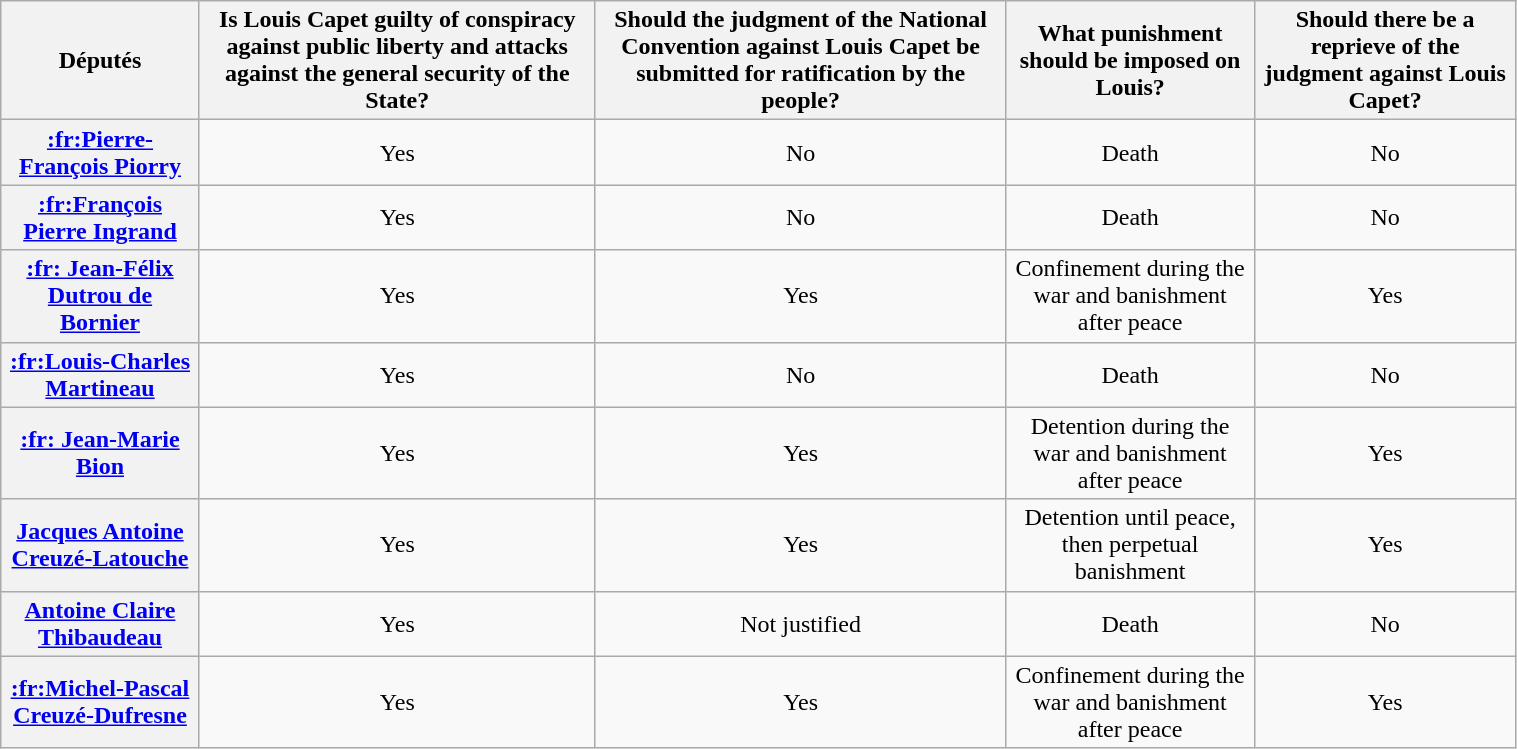<table class="wikitable sortable" style="text-align:center; width:80%;">
<tr>
<th scope=col>Députés</th>
<th scope=col>Is Louis Capet guilty of conspiracy against public liberty and attacks against the general security of the State?</th>
<th scope=col>Should the judgment of the National Convention against Louis Capet be submitted for ratification by the people?</th>
<th scope=col>What punishment should be imposed on Louis?</th>
<th scope=col>Should there be a reprieve of the judgment against Louis Capet?</th>
</tr>
<tr>
<th scope=row><a href='#'>:fr:Pierre-François Piorry</a></th>
<td>Yes</td>
<td>No</td>
<td>Death</td>
<td>No</td>
</tr>
<tr>
<th scope=row><a href='#'>:fr:François Pierre Ingrand</a></th>
<td>Yes</td>
<td>No</td>
<td>Death</td>
<td>No</td>
</tr>
<tr>
<th scope=row><a href='#'>:fr: Jean-Félix Dutrou de Bornier</a></th>
<td>Yes</td>
<td>Yes</td>
<td>Confinement during the war and banishment after peace</td>
<td>Yes</td>
</tr>
<tr>
<th scope=row><a href='#'>:fr:Louis-Charles Martineau</a></th>
<td>Yes</td>
<td>No</td>
<td>Death</td>
<td>No</td>
</tr>
<tr>
<th scope=row><a href='#'>:fr: Jean-Marie Bion</a></th>
<td>Yes</td>
<td>Yes</td>
<td>Detention during the war and banishment after peace</td>
<td>Yes</td>
</tr>
<tr>
<th scope=row><a href='#'>Jacques Antoine Creuzé-Latouche</a></th>
<td>Yes</td>
<td>Yes</td>
<td>Detention until peace, then perpetual banishment</td>
<td>Yes</td>
</tr>
<tr>
<th scope=row><a href='#'>Antoine Claire Thibaudeau</a></th>
<td>Yes</td>
<td>Not justified</td>
<td>Death</td>
<td>No</td>
</tr>
<tr>
<th scope=row><a href='#'>:fr:Michel-Pascal Creuzé-Dufresne</a></th>
<td>Yes</td>
<td>Yes</td>
<td>Confinement during the war and banishment after peace</td>
<td>Yes</td>
</tr>
</table>
